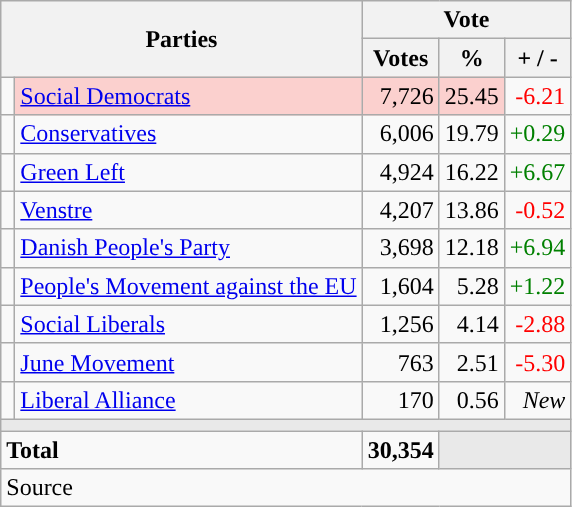<table class="wikitable" style="text-align:right;">
<tr>
<th style="text-align:centre;" rowspan="2" colspan="2" width="225">Parties</th>
<th colspan="3">Vote</th>
</tr>
<tr>
<th width="15">Votes</th>
<th width="15">%</th>
<th width="15">+ / -</th>
</tr>
<tr>
<td width="2" style="color:inherit;background:"></td>
<td bgcolor=#fbd0ce   align="left"><a href='#'>Social Democrats</a></td>
<td bgcolor=#fbd0ce>7,726</td>
<td bgcolor=#fbd0ce>25.45</td>
<td style=color:red;>-6.21</td>
</tr>
<tr>
<td width="2" style="color:inherit;background:"></td>
<td align="left"><a href='#'>Conservatives</a></td>
<td>6,006</td>
<td>19.79</td>
<td style=color:green;>+0.29</td>
</tr>
<tr>
<td width="2" style="color:inherit;background:"></td>
<td align="left"><a href='#'>Green Left</a></td>
<td>4,924</td>
<td>16.22</td>
<td style=color:green;>+6.67</td>
</tr>
<tr>
<td width="2" style="color:inherit;background:"></td>
<td align="left"><a href='#'>Venstre</a></td>
<td>4,207</td>
<td>13.86</td>
<td style=color:red;>-0.52</td>
</tr>
<tr>
<td width="2" style="color:inherit;background:"></td>
<td align="left"><a href='#'>Danish People's Party</a></td>
<td>3,698</td>
<td>12.18</td>
<td style=color:green;>+6.94</td>
</tr>
<tr>
<td width="2" style="color:inherit;background:"></td>
<td align="left"><a href='#'>People's Movement against the EU</a></td>
<td>1,604</td>
<td>5.28</td>
<td style=color:green;>+1.22</td>
</tr>
<tr>
<td width="2" style="color:inherit;background:"></td>
<td align="left"><a href='#'>Social Liberals</a></td>
<td>1,256</td>
<td>4.14</td>
<td style=color:red;>-2.88</td>
</tr>
<tr>
<td width="2" style="color:inherit;background:"></td>
<td align="left"><a href='#'>June Movement</a></td>
<td>763</td>
<td>2.51</td>
<td style=color:red;>-5.30</td>
</tr>
<tr>
<td width="2" style="color:inherit;background:"></td>
<td align="left"><a href='#'>Liberal Alliance</a></td>
<td>170</td>
<td>0.56</td>
<td><em>New</em></td>
</tr>
<tr>
<td colspan="7" bgcolor="#E9E9E9"></td>
</tr>
<tr>
<td align="left" colspan="2"><strong>Total</strong></td>
<td><strong>30,354</strong></td>
<td bgcolor="#E9E9E9" colspan="2"></td>
</tr>
<tr>
<td align="left" colspan="6">Source</td>
</tr>
</table>
